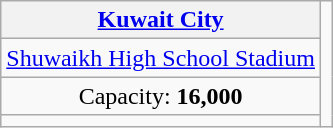<table class="wikitable" style="text-align:center">
<tr>
<th><a href='#'>Kuwait City</a></th>
<td rowspan="4"></td>
</tr>
<tr>
<td><a href='#'>Shuwaikh High School Stadium</a></td>
</tr>
<tr>
<td>Capacity: <strong>16,000</strong></td>
</tr>
<tr>
<td></td>
</tr>
</table>
